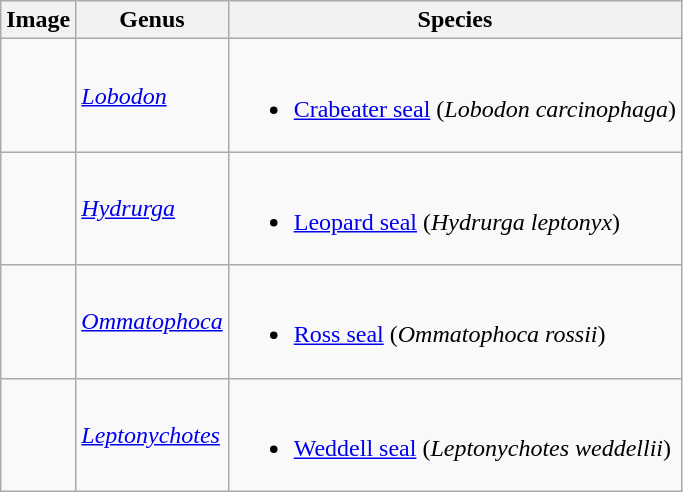<table class="wikitable">
<tr>
<th>Image</th>
<th>Genus</th>
<th>Species</th>
</tr>
<tr>
<td></td>
<td><em><a href='#'>Lobodon</a></em>  </td>
<td><br><ul><li><a href='#'>Crabeater seal</a> (<em>Lobodon carcinophaga</em>)</li></ul></td>
</tr>
<tr>
<td></td>
<td><em><a href='#'>Hydrurga</a></em>  </td>
<td><br><ul><li><a href='#'>Leopard seal</a> (<em>Hydrurga leptonyx</em>)</li></ul></td>
</tr>
<tr>
<td></td>
<td><em><a href='#'>Ommatophoca</a></em>  </td>
<td><br><ul><li><a href='#'>Ross seal</a> (<em>Ommatophoca rossii</em>)</li></ul></td>
</tr>
<tr>
<td></td>
<td><em><a href='#'>Leptonychotes</a></em>  </td>
<td><br><ul><li><a href='#'>Weddell seal</a> (<em>Leptonychotes weddellii</em>)</li></ul></td>
</tr>
</table>
